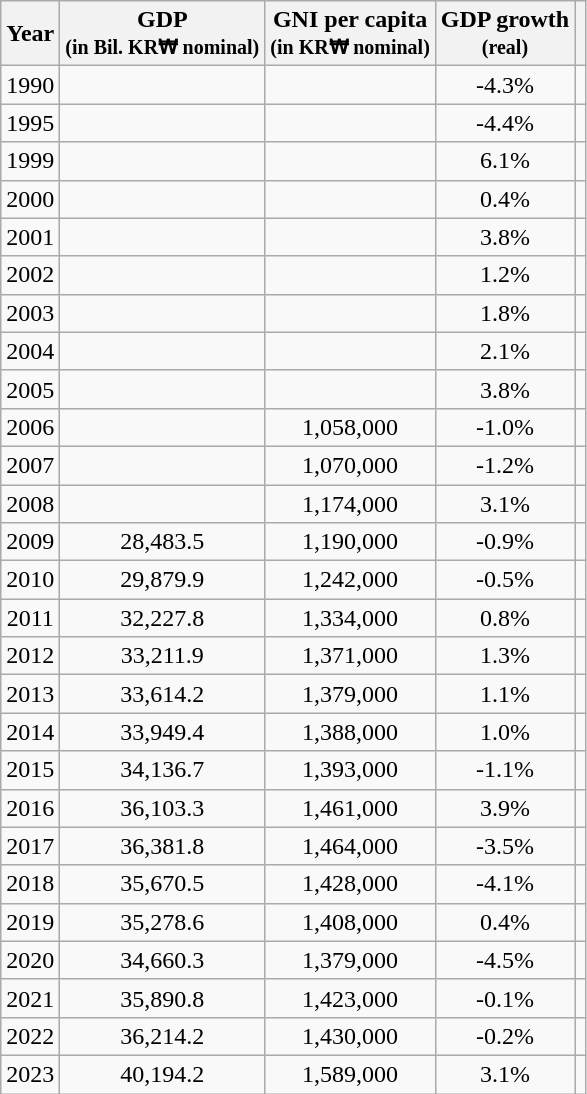<table class="wikitable" style="text-align:center;">
<tr>
<th>Year</th>
<th>GDP<br><small>(in Bil. KR₩ nominal)</small></th>
<th>GNI per capita<br><small>(in KR₩ nominal)</small></th>
<th>GDP growth<br><small>(real)</small></th>
<th></th>
</tr>
<tr>
<td>1990</td>
<td></td>
<td></td>
<td>-4.3%</td>
<td></td>
</tr>
<tr>
<td>1995</td>
<td></td>
<td></td>
<td>-4.4%</td>
<td></td>
</tr>
<tr>
<td>1999</td>
<td></td>
<td></td>
<td>6.1%</td>
<td></td>
</tr>
<tr>
<td>2000</td>
<td></td>
<td></td>
<td>0.4%</td>
<td></td>
</tr>
<tr>
<td>2001</td>
<td></td>
<td></td>
<td>3.8%</td>
<td></td>
</tr>
<tr>
<td>2002</td>
<td></td>
<td></td>
<td>1.2%</td>
<td></td>
</tr>
<tr>
<td>2003</td>
<td></td>
<td></td>
<td>1.8%</td>
<td></td>
</tr>
<tr>
<td>2004</td>
<td></td>
<td></td>
<td>2.1%</td>
<td></td>
</tr>
<tr>
<td>2005</td>
<td></td>
<td></td>
<td>3.8%</td>
<td></td>
</tr>
<tr>
<td>2006</td>
<td></td>
<td>1,058,000</td>
<td>-1.0%</td>
<td></td>
</tr>
<tr>
<td>2007</td>
<td></td>
<td>1,070,000</td>
<td>-1.2%</td>
<td></td>
</tr>
<tr>
<td>2008</td>
<td></td>
<td>1,174,000</td>
<td>3.1%</td>
<td></td>
</tr>
<tr>
<td>2009</td>
<td>28,483.5</td>
<td>1,190,000</td>
<td>-0.9%</td>
<td></td>
</tr>
<tr>
<td>2010</td>
<td>29,879.9</td>
<td>1,242,000</td>
<td>-0.5%</td>
<td></td>
</tr>
<tr>
<td>2011</td>
<td>32,227.8</td>
<td>1,334,000</td>
<td>0.8%</td>
<td></td>
</tr>
<tr>
<td>2012</td>
<td>33,211.9</td>
<td>1,371,000</td>
<td>1.3%</td>
<td></td>
</tr>
<tr>
<td>2013</td>
<td>33,614.2</td>
<td>1,379,000</td>
<td>1.1%</td>
<td></td>
</tr>
<tr>
<td>2014</td>
<td>33,949.4</td>
<td>1,388,000</td>
<td>1.0%</td>
<td></td>
</tr>
<tr>
<td>2015</td>
<td>34,136.7</td>
<td>1,393,000</td>
<td>-1.1%</td>
<td></td>
</tr>
<tr>
<td>2016</td>
<td>36,103.3</td>
<td>1,461,000</td>
<td>3.9%</td>
<td></td>
</tr>
<tr>
<td>2017</td>
<td>36,381.8</td>
<td>1,464,000</td>
<td>-3.5%</td>
<td></td>
</tr>
<tr>
<td>2018</td>
<td>35,670.5</td>
<td>1,428,000</td>
<td>-4.1%</td>
<td></td>
</tr>
<tr>
<td>2019</td>
<td>35,278.6</td>
<td>1,408,000</td>
<td>0.4%</td>
<td></td>
</tr>
<tr>
<td>2020</td>
<td>34,660.3</td>
<td>1,379,000</td>
<td>-4.5%</td>
<td></td>
</tr>
<tr>
<td>2021</td>
<td>35,890.8</td>
<td>1,423,000</td>
<td>-0.1%</td>
<td></td>
</tr>
<tr>
<td>2022</td>
<td>36,214.2</td>
<td>1,430,000</td>
<td>-0.2%</td>
<td></td>
</tr>
<tr>
<td>2023</td>
<td>40,194.2</td>
<td>1,589,000</td>
<td>3.1%</td>
<td></td>
</tr>
</table>
